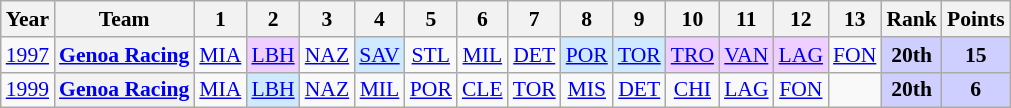<table class="wikitable" style="text-align:center; font-size:90%">
<tr>
<th>Year</th>
<th>Team</th>
<th>1</th>
<th>2</th>
<th>3</th>
<th>4</th>
<th>5</th>
<th>6</th>
<th>7</th>
<th>8</th>
<th>9</th>
<th>10</th>
<th>11</th>
<th>12</th>
<th>13</th>
<th>Rank</th>
<th>Points</th>
</tr>
<tr>
<td><a href='#'>1997</a></td>
<th><a href='#'>Genoa Racing</a></th>
<td><a href='#'>MIA</a></td>
<td style="background:#EFCFFF;"><a href='#'>LBH</a><br></td>
<td><a href='#'>NAZ</a></td>
<td style="background:#CFEAFF;"><a href='#'>SAV</a><br></td>
<td><a href='#'>STL</a></td>
<td><a href='#'>MIL</a></td>
<td><a href='#'>DET</a></td>
<td style="background:#CFEAFF;"><a href='#'>POR</a><br></td>
<td style="background:#CFEAFF;"><a href='#'>TOR</a><br></td>
<td style="background:#EFCFFF;"><a href='#'>TRO</a><br></td>
<td style="background:#EFCFFF;"><a href='#'>VAN</a><br></td>
<td style="background:#EFCFFF;"><a href='#'>LAG</a><br></td>
<td><a href='#'>FON</a></td>
<td style="background:#CFCFFF;"><strong>20th</strong></td>
<td style="background:#CFCFFF;"><strong>15</strong></td>
</tr>
<tr>
<td><a href='#'>1999</a></td>
<th><a href='#'>Genoa Racing</a></th>
<td><a href='#'>MIA</a></td>
<td style="background:#CFEAFF;"><a href='#'>LBH</a><br></td>
<td><a href='#'>NAZ</a></td>
<td><a href='#'>MIL</a></td>
<td><a href='#'>POR</a></td>
<td><a href='#'>CLE</a></td>
<td><a href='#'>TOR</a></td>
<td><a href='#'>MIS</a></td>
<td><a href='#'>DET</a></td>
<td><a href='#'>CHI</a></td>
<td><a href='#'>LAG</a></td>
<td><a href='#'>FON</a></td>
<td></td>
<td style="background:#CFCFFF;"><strong>20th</strong></td>
<td style="background:#CFCFFF;"><strong>6</strong></td>
</tr>
</table>
